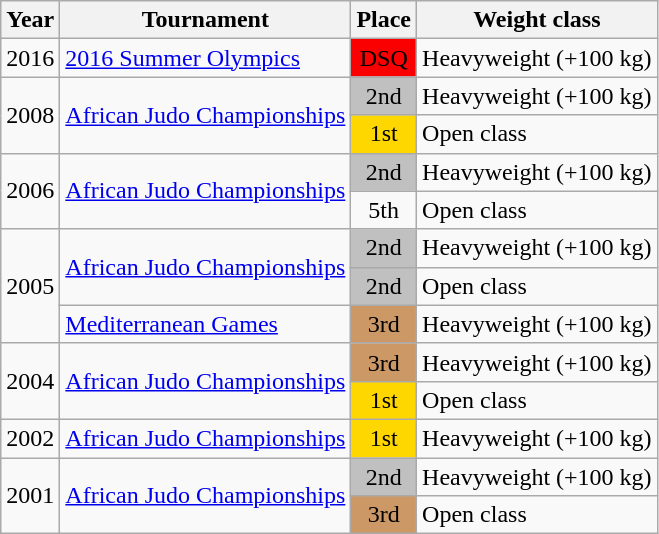<table class=wikitable>
<tr>
<th>Year</th>
<th>Tournament</th>
<th>Place</th>
<th>Weight class</th>
</tr>
<tr>
<td rowspan=1>2016</td>
<td rowspan=1><a href='#'>2016 Summer Olympics</a></td>
<td bgcolor="FAIL" align="center">DSQ</td>
<td>Heavyweight (+100 kg)</td>
</tr>
<tr>
<td rowspan=2>2008</td>
<td rowspan=2><a href='#'>African Judo Championships</a></td>
<td style="background:silver; text-align:center;">2nd</td>
<td>Heavyweight (+100 kg)</td>
</tr>
<tr>
<td style="background:gold; text-align:center;">1st</td>
<td>Open class</td>
</tr>
<tr>
<td rowspan=2>2006</td>
<td rowspan=2><a href='#'>African Judo Championships</a></td>
<td style="background:silver; text-align:center;">2nd</td>
<td>Heavyweight (+100 kg)</td>
</tr>
<tr>
<td style="text-align:center;">5th</td>
<td>Open class</td>
</tr>
<tr>
<td rowspan=3>2005</td>
<td rowspan=2><a href='#'>African Judo Championships</a></td>
<td style="background:silver; text-align:center;">2nd</td>
<td>Heavyweight (+100 kg)</td>
</tr>
<tr>
<td style="background:silver; text-align:center;">2nd</td>
<td>Open class</td>
</tr>
<tr>
<td><a href='#'>Mediterranean Games</a></td>
<td style="background:#c96; text-align:center;">3rd</td>
<td>Heavyweight (+100 kg)</td>
</tr>
<tr>
<td rowspan=2>2004</td>
<td rowspan=2><a href='#'>African Judo Championships</a></td>
<td style="background:#c96; text-align:center;">3rd</td>
<td>Heavyweight (+100 kg)</td>
</tr>
<tr>
<td style="background:gold; text-align:center;">1st</td>
<td>Open class</td>
</tr>
<tr>
<td>2002</td>
<td><a href='#'>African Judo Championships</a></td>
<td style="background:gold; text-align:center;">1st</td>
<td>Heavyweight (+100 kg)</td>
</tr>
<tr>
<td rowspan=2>2001</td>
<td rowspan=2><a href='#'>African Judo Championships</a></td>
<td style="background:silver; text-align:center;">2nd</td>
<td>Heavyweight (+100 kg)</td>
</tr>
<tr>
<td style="background:#c96; text-align:center;">3rd</td>
<td>Open class</td>
</tr>
</table>
